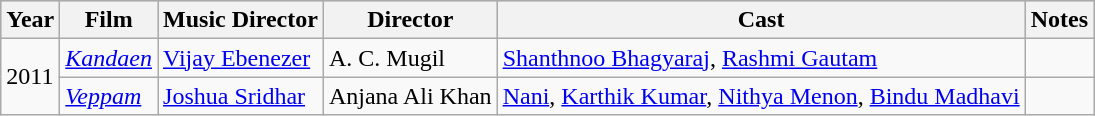<table class="wikitable">
<tr style="background:#ccc; text-align:center;">
<th>Year</th>
<th>Film</th>
<th>Music Director</th>
<th>Director</th>
<th>Cast</th>
<th>Notes</th>
</tr>
<tr>
<td rowspan="2">2011</td>
<td><em><a href='#'>Kandaen</a></em></td>
<td><a href='#'>Vijay Ebenezer</a></td>
<td>A. C. Mugil</td>
<td><a href='#'>Shanthnoo Bhagyaraj</a>, <a href='#'>Rashmi Gautam</a></td>
<td></td>
</tr>
<tr>
<td><em><a href='#'>Veppam</a></em></td>
<td><a href='#'>Joshua Sridhar</a></td>
<td>Anjana Ali Khan</td>
<td><a href='#'>Nani</a>, <a href='#'>Karthik Kumar</a>, <a href='#'>Nithya Menon</a>, <a href='#'>Bindu Madhavi</a></td>
<td></td>
</tr>
</table>
